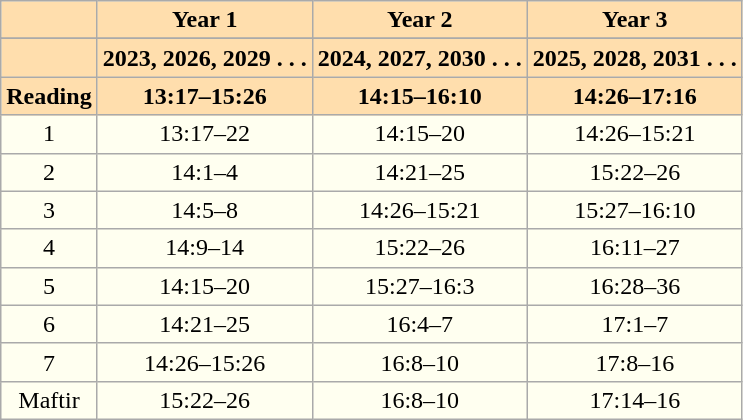<table class="wikitable" style="background:Ivory; text-align:center">
<tr>
<th style="background:Navajowhite;"></th>
<th style="background:Navajowhite;">Year 1</th>
<th style="background:Navajowhite;">Year 2</th>
<th style="background:Navajowhite;">Year 3</th>
</tr>
<tr>
</tr>
<tr>
<th style="background:Navajowhite;"></th>
<th style="background:Navajowhite;">2023, 2026, 2029 . . .</th>
<th style="background:Navajowhite;">2024, 2027, 2030 . . .</th>
<th style="background:Navajowhite;">2025, 2028, 2031 . . .</th>
</tr>
<tr>
<th style="background:Navajowhite;">Reading</th>
<th style="background:Navajowhite;">13:17–15:26</th>
<th style="background:Navajowhite;">14:15–16:10</th>
<th style="background:Navajowhite;">14:26–17:16</th>
</tr>
<tr>
<td>1</td>
<td>13:17–22</td>
<td>14:15–20</td>
<td>14:26–15:21</td>
</tr>
<tr>
<td>2</td>
<td>14:1–4</td>
<td>14:21–25</td>
<td>15:22–26</td>
</tr>
<tr>
<td>3</td>
<td>14:5–8</td>
<td>14:26–15:21</td>
<td>15:27–16:10</td>
</tr>
<tr>
<td>4</td>
<td>14:9–14</td>
<td>15:22–26</td>
<td>16:11–27</td>
</tr>
<tr>
<td>5</td>
<td>14:15–20</td>
<td>15:27–16:3</td>
<td>16:28–36</td>
</tr>
<tr>
<td>6</td>
<td>14:21–25</td>
<td>16:4–7</td>
<td>17:1–7</td>
</tr>
<tr>
<td>7</td>
<td>14:26–15:26</td>
<td>16:8–10</td>
<td>17:8–16</td>
</tr>
<tr>
<td>Maftir</td>
<td>15:22–26</td>
<td>16:8–10</td>
<td>17:14–16</td>
</tr>
</table>
